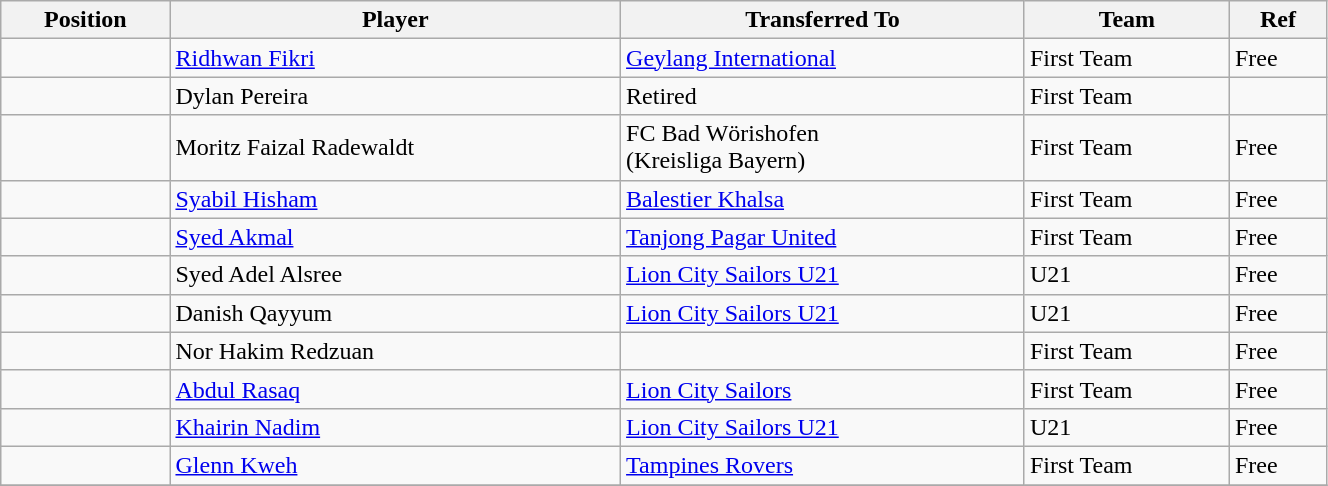<table class="wikitable sortable" style="width:70%; text-align:center; font-size:100%; text-align:left;">
<tr>
<th><strong>Position</strong></th>
<th><strong>Player</strong></th>
<th><strong>Transferred To</strong></th>
<th><strong>Team</strong></th>
<th><strong>Ref</strong></th>
</tr>
<tr>
<td></td>
<td> <a href='#'>Ridhwan Fikri</a></td>
<td> <a href='#'>Geylang International</a></td>
<td>First Team</td>
<td>Free </td>
</tr>
<tr>
<td></td>
<td> Dylan Pereira</td>
<td>Retired</td>
<td>First Team</td>
<td></td>
</tr>
<tr>
<td></td>
<td> Moritz Faizal Radewaldt</td>
<td> FC Bad Wörishofen <br> (Kreisliga Bayern)</td>
<td>First Team</td>
<td>Free</td>
</tr>
<tr>
<td></td>
<td> <a href='#'>Syabil Hisham</a></td>
<td> <a href='#'>Balestier Khalsa</a></td>
<td>First Team</td>
<td>Free </td>
</tr>
<tr>
<td></td>
<td> <a href='#'>Syed Akmal</a></td>
<td> <a href='#'>Tanjong Pagar United</a></td>
<td>First Team</td>
<td>Free</td>
</tr>
<tr>
<td></td>
<td> Syed Adel Alsree</td>
<td> <a href='#'>Lion City Sailors U21</a></td>
<td>U21</td>
<td>Free</td>
</tr>
<tr>
<td></td>
<td> Danish Qayyum</td>
<td> <a href='#'>Lion City Sailors U21</a></td>
<td>U21</td>
<td>Free</td>
</tr>
<tr>
<td></td>
<td> Nor Hakim Redzuan</td>
<td></td>
<td>First Team</td>
<td>Free</td>
</tr>
<tr>
<td></td>
<td> <a href='#'>Abdul Rasaq</a></td>
<td> <a href='#'>Lion City Sailors</a></td>
<td>First Team</td>
<td>Free </td>
</tr>
<tr>
<td></td>
<td> <a href='#'>Khairin Nadim</a></td>
<td> <a href='#'>Lion City Sailors U21</a></td>
<td>U21</td>
<td>Free </td>
</tr>
<tr>
<td></td>
<td> <a href='#'>Glenn Kweh</a></td>
<td> <a href='#'>Tampines Rovers</a></td>
<td>First Team</td>
<td>Free </td>
</tr>
<tr>
</tr>
</table>
